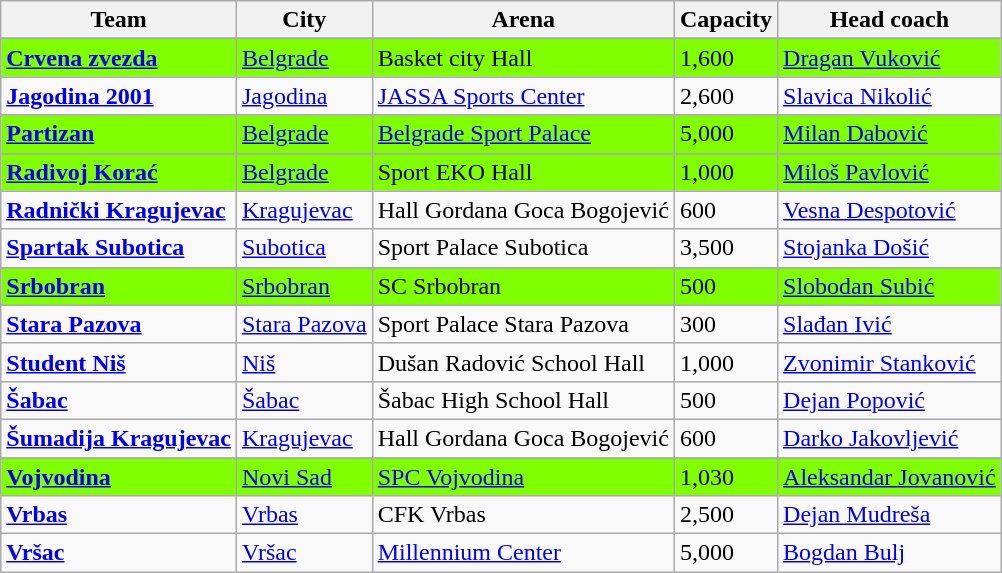<table class="wikitable sortable">
<tr>
<th>Team</th>
<th>City</th>
<th>Arena</th>
<th>Capacity</th>
<th>Head coach</th>
</tr>
<tr>
</tr>
<tr bgcolor="#7fff00">
<td><strong><a href='#'>Crvena zvezda</a></strong></td>
<td><a href='#'>Belgrade</a></td>
<td>Basket city Hall</td>
<td>1,600</td>
<td><a href='#'>Dragan Vuković</a></td>
</tr>
<tr>
<td><strong><a href='#'>Jagodina 2001</a></strong></td>
<td><a href='#'>Jagodina</a></td>
<td><a href='#'>JASSA Sports Center</a></td>
<td>2,600</td>
<td><a href='#'>Slavica Nikolić</a></td>
</tr>
<tr>
</tr>
<tr bgcolor="#7fff00">
<td><strong><a href='#'>Partizan</a></strong></td>
<td><a href='#'>Belgrade</a></td>
<td><a href='#'>Belgrade Sport Palace</a></td>
<td>5,000</td>
<td><a href='#'>Milan Dabović</a></td>
</tr>
<tr>
</tr>
<tr bgcolor="#7fff00">
<td><strong><a href='#'>Radivoj Korać</a></strong></td>
<td><a href='#'>Belgrade</a></td>
<td>Sport EKO Hall</td>
<td>1,000</td>
<td><a href='#'>Miloš Pavlović</a></td>
</tr>
<tr>
<td><strong><a href='#'>Radnički Kragujevac</a></strong></td>
<td><a href='#'>Kragujevac</a></td>
<td>Hall Gordana Goca Bogojević</td>
<td>600</td>
<td><a href='#'>Vesna Despotović</a></td>
</tr>
<tr>
<td><strong><a href='#'>Spartak Subotica</a></strong></td>
<td><a href='#'>Subotica</a></td>
<td>Sport Palace Subotica</td>
<td>3,500</td>
<td><a href='#'>Stojanka Došić</a></td>
</tr>
<tr>
</tr>
<tr bgcolor="#7fff00">
<td><strong><a href='#'>Srbobran</a></strong></td>
<td><a href='#'>Srbobran</a></td>
<td>SC Srbobran</td>
<td>500</td>
<td><a href='#'>Slobodan Subić</a></td>
</tr>
<tr>
<td><strong><a href='#'>Stara Pazova</a></strong></td>
<td><a href='#'>Stara Pazova</a></td>
<td>Sport Palace Stara Pazova</td>
<td>300</td>
<td><a href='#'>Slađan Ivić</a></td>
</tr>
<tr>
<td><strong><a href='#'>Student Niš</a></strong></td>
<td><a href='#'>Niš</a></td>
<td>Dušan Radović School Hall</td>
<td>1,000</td>
<td><a href='#'>Zvonimir Stanković</a></td>
</tr>
<tr>
<td><strong><a href='#'>Šabac</a></strong></td>
<td><a href='#'>Šabac</a></td>
<td>Šabac High School Hall</td>
<td>500</td>
<td><a href='#'>Dejan Popović</a></td>
</tr>
<tr>
<td><strong><a href='#'>Šumadija Kragujevac</a></strong></td>
<td><a href='#'>Kragujevac</a></td>
<td>Hall Gordana Goca Bogojević</td>
<td>600</td>
<td><a href='#'>Darko Jakovljević</a></td>
</tr>
<tr>
</tr>
<tr bgcolor="#7fff00">
<td><strong><a href='#'>Vojvodina</a></strong></td>
<td><a href='#'>Novi Sad</a></td>
<td><a href='#'>SPC Vojvodina</a></td>
<td>1,030</td>
<td><a href='#'>Aleksandar Jovanović</a></td>
</tr>
<tr>
<td><strong><a href='#'>Vrbas</a></strong></td>
<td><a href='#'>Vrbas</a></td>
<td>CFK Vrbas</td>
<td>2,500</td>
<td><a href='#'>Dejan Mudreša</a></td>
</tr>
<tr>
<td><strong><a href='#'>Vršac</a></strong></td>
<td><a href='#'>Vršac</a></td>
<td><a href='#'>Millennium Center</a></td>
<td>5,000</td>
<td><a href='#'>Bogdan Bulj</a></td>
</tr>
</table>
